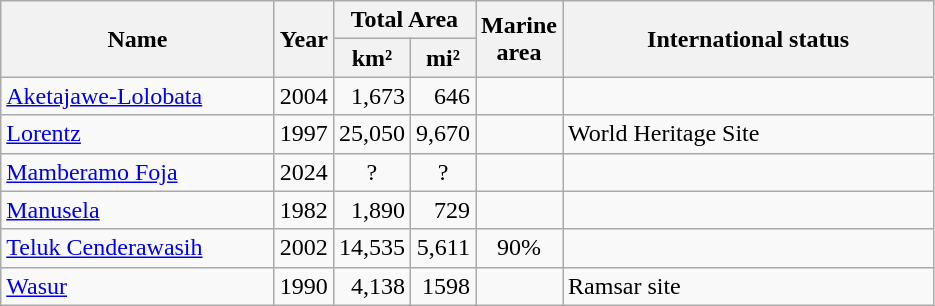<table class="wikitable">
<tr>
<th rowspan=2 width="175">Name</th>
<th rowspan=2>Year</th>
<th colspan="2">Total Area</th>
<th rowspan=2 width="50">Marine area</th>
<th rowspan=2 width="240">International status</th>
</tr>
<tr>
<th>km²</th>
<th>mi²</th>
</tr>
<tr>
<td><a href='#'>Aketajawe-Lolobata</a></td>
<td>2004</td>
<td align="right">1,673</td>
<td align="right">646</td>
<td></td>
<td></td>
</tr>
<tr>
<td><a href='#'>Lorentz</a></td>
<td>1997</td>
<td align="right">25,050</td>
<td align="right">9,670</td>
<td></td>
<td>World Heritage Site</td>
</tr>
<tr>
<td><a href='#'>Mamberamo Foja</a></td>
<td>2024</td>
<td align="center">?</td>
<td align="center">?</td>
<td align="center"></td>
<td></td>
</tr>
<tr>
<td><a href='#'>Manusela</a></td>
<td>1982</td>
<td align="right">1,890</td>
<td align="right">729</td>
<td></td>
<td></td>
</tr>
<tr>
<td><a href='#'>Teluk Cenderawasih</a></td>
<td>2002</td>
<td align="right">14,535</td>
<td align="right">5,611</td>
<td align="center">90%</td>
<td></td>
</tr>
<tr>
<td><a href='#'>Wasur</a></td>
<td>1990</td>
<td align="right">4,138</td>
<td align="right">1598</td>
<td></td>
<td>Ramsar site</td>
</tr>
</table>
